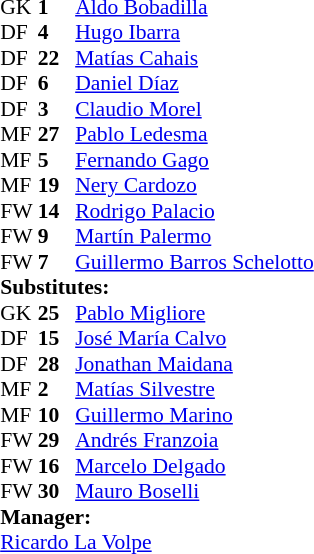<table cellspacing="0" cellpadding="0" style="font-size:90%; margin:0.2em auto;">
<tr>
<th width="25"></th>
<th width="25"></th>
</tr>
<tr>
<td>GK</td>
<td><strong>1</strong></td>
<td> <a href='#'>Aldo Bobadilla</a></td>
</tr>
<tr>
<td>DF</td>
<td><strong>4</strong></td>
<td> <a href='#'>Hugo Ibarra</a></td>
</tr>
<tr>
<td>DF</td>
<td><strong>22</strong></td>
<td> <a href='#'>Matías Cahais</a></td>
<td></td>
<td></td>
</tr>
<tr>
<td>DF</td>
<td><strong>6</strong></td>
<td> <a href='#'>Daniel Díaz</a></td>
</tr>
<tr>
<td>DF</td>
<td><strong>3</strong></td>
<td> <a href='#'>Claudio Morel</a></td>
</tr>
<tr>
<td>MF</td>
<td><strong>27</strong></td>
<td> <a href='#'>Pablo Ledesma</a> </td>
</tr>
<tr>
<td>MF</td>
<td><strong>5</strong></td>
<td> <a href='#'>Fernando Gago</a></td>
</tr>
<tr>
<td>MF</td>
<td><strong>19</strong></td>
<td> <a href='#'>Nery Cardozo</a></td>
<td></td>
<td></td>
</tr>
<tr>
<td>FW</td>
<td><strong>14</strong></td>
<td> <a href='#'>Rodrigo Palacio</a></td>
</tr>
<tr>
<td>FW</td>
<td><strong>9</strong></td>
<td> <a href='#'>Martín Palermo</a></td>
</tr>
<tr>
<td>FW</td>
<td><strong>7</strong></td>
<td> <a href='#'>Guillermo Barros Schelotto</a></td>
<td></td>
<td></td>
</tr>
<tr>
<td colspan=3><strong>Substitutes:</strong></td>
</tr>
<tr>
<td>GK</td>
<td><strong>25</strong></td>
<td> <a href='#'>Pablo Migliore</a></td>
</tr>
<tr>
<td>DF</td>
<td><strong>15</strong></td>
<td> <a href='#'>José María Calvo</a></td>
<td></td>
<td></td>
</tr>
<tr>
<td>DF</td>
<td><strong>28</strong></td>
<td> <a href='#'>Jonathan Maidana</a></td>
</tr>
<tr>
<td>MF</td>
<td><strong>2</strong></td>
<td> <a href='#'>Matías Silvestre</a></td>
</tr>
<tr>
<td>MF</td>
<td><strong>10</strong></td>
<td> <a href='#'>Guillermo Marino</a></td>
<td></td>
<td></td>
</tr>
<tr>
<td>FW</td>
<td><strong>29</strong></td>
<td> <a href='#'>Andrés Franzoia</a></td>
<td></td>
<td></td>
</tr>
<tr>
<td>FW</td>
<td><strong>16</strong></td>
<td> <a href='#'>Marcelo Delgado</a></td>
</tr>
<tr>
<td>FW</td>
<td><strong>30</strong></td>
<td> <a href='#'>Mauro Boselli</a></td>
</tr>
<tr>
<td colspan=3><strong>Manager:</strong></td>
</tr>
<tr>
<td colspan=4> <a href='#'>Ricardo La Volpe</a></td>
</tr>
</table>
